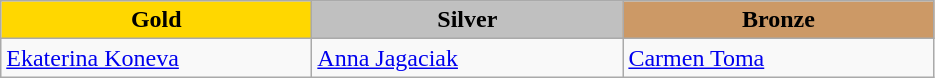<table class="wikitable" style="text-align:left">
<tr align="center">
<td width=200 bgcolor=gold><strong>Gold</strong></td>
<td width=200 bgcolor=silver><strong>Silver</strong></td>
<td width=200 bgcolor=CC9966><strong>Bronze</strong></td>
</tr>
<tr>
<td><a href='#'>Ekaterina Koneva</a><br><em></em></td>
<td><a href='#'>Anna Jagaciak</a><br><em></em></td>
<td><a href='#'>Carmen Toma</a><br><em></em></td>
</tr>
</table>
